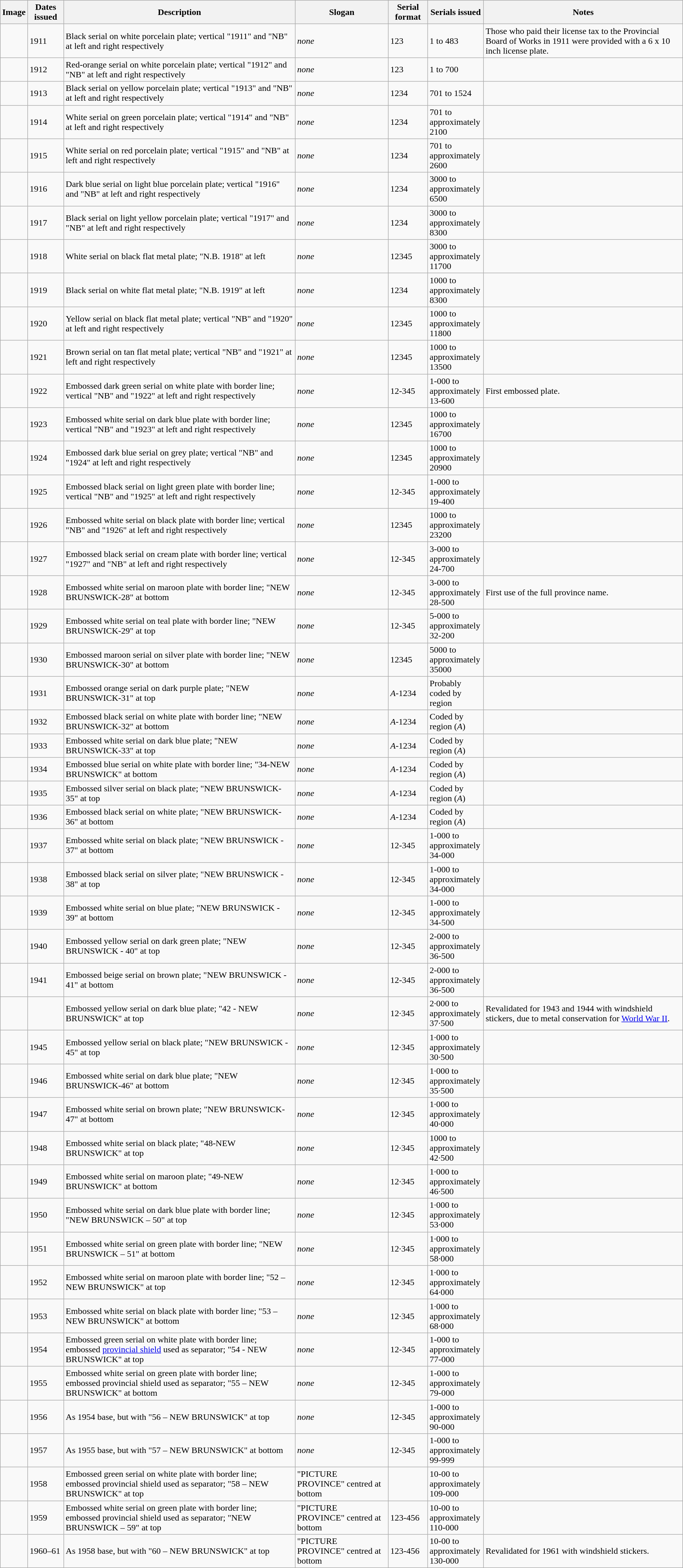<table class="wikitable">
<tr>
<th>Image</th>
<th>Dates issued</th>
<th>Description</th>
<th>Slogan</th>
<th>Serial format</th>
<th style="width:95px;">Serials issued</th>
<th>Notes</th>
</tr>
<tr>
<td></td>
<td>1911</td>
<td>Black serial on white porcelain plate; vertical "1911" and "NB" at left and right respectively</td>
<td><em>none</em></td>
<td>123</td>
<td>1 to 483</td>
<td>Those who paid their license tax to the Provincial Board of Works in 1911 were provided with a 6 x 10 inch license plate.</td>
</tr>
<tr>
<td></td>
<td>1912</td>
<td>Red-orange serial on white porcelain plate; vertical "1912" and "NB" at left and right respectively</td>
<td><em>none</em></td>
<td>123</td>
<td>1 to 700</td>
<td></td>
</tr>
<tr>
<td></td>
<td>1913</td>
<td>Black serial on yellow porcelain plate; vertical "1913" and "NB" at left and right respectively</td>
<td><em>none</em></td>
<td>1234</td>
<td>701 to 1524</td>
<td></td>
</tr>
<tr>
<td></td>
<td>1914</td>
<td>White serial on green porcelain plate; vertical "1914" and "NB" at left and right respectively</td>
<td><em>none</em></td>
<td>1234</td>
<td>701 to approximately 2100</td>
<td></td>
</tr>
<tr>
<td></td>
<td>1915</td>
<td>White serial on red porcelain plate; vertical "1915" and "NB" at left and right respectively</td>
<td><em>none</em></td>
<td>1234</td>
<td>701 to approximately 2600</td>
<td></td>
</tr>
<tr>
<td></td>
<td>1916</td>
<td>Dark blue serial on light blue porcelain plate; vertical "1916" and "NB" at left and right respectively</td>
<td><em>none</em></td>
<td>1234</td>
<td>3000 to approximately 6500</td>
<td></td>
</tr>
<tr>
<td></td>
<td>1917</td>
<td>Black serial on light yellow porcelain plate; vertical "1917" and "NB" at left and right respectively</td>
<td><em>none</em></td>
<td>1234</td>
<td>3000 to approximately 8300</td>
<td></td>
</tr>
<tr>
<td></td>
<td>1918</td>
<td>White serial on black flat metal plate; "N.B. 1918" at left</td>
<td><em>none</em></td>
<td>12345</td>
<td>3000 to approximately 11700</td>
<td></td>
</tr>
<tr>
<td></td>
<td>1919</td>
<td>Black serial on white flat metal plate; "N.B. 1919" at left</td>
<td><em>none</em></td>
<td>1234</td>
<td>1000 to approximately 8300</td>
<td></td>
</tr>
<tr>
<td></td>
<td>1920</td>
<td>Yellow serial on black flat metal plate; vertical "NB" and "1920" at left and right respectively</td>
<td><em>none</em></td>
<td>12345</td>
<td>1000 to approximately 11800</td>
<td></td>
</tr>
<tr>
<td></td>
<td>1921</td>
<td>Brown serial on tan flat metal plate; vertical "NB" and "1921" at left and right respectively</td>
<td><em>none</em></td>
<td>12345</td>
<td>1000 to approximately 13500</td>
<td></td>
</tr>
<tr>
<td></td>
<td>1922</td>
<td>Embossed dark green serial on white plate with border line; vertical "NB" and "1922" at left and right respectively</td>
<td><em>none</em></td>
<td>12-345</td>
<td>1-000 to approximately 13-600</td>
<td>First embossed plate.</td>
</tr>
<tr>
<td></td>
<td>1923</td>
<td>Embossed white serial on dark blue plate with border line; vertical "NB" and "1923" at left and right respectively</td>
<td><em>none</em></td>
<td>12345</td>
<td>1000 to approximately 16700</td>
<td></td>
</tr>
<tr>
<td></td>
<td>1924</td>
<td>Embossed dark blue serial on grey plate; vertical "NB" and "1924" at left and right respectively</td>
<td><em>none</em></td>
<td>12345</td>
<td>1000 to approximately 20900</td>
<td></td>
</tr>
<tr>
<td></td>
<td>1925</td>
<td>Embossed black serial on light green plate with border line; vertical "NB" and "1925" at left and right respectively</td>
<td><em>none</em></td>
<td>12-345</td>
<td>1-000 to approximately 19-400</td>
<td></td>
</tr>
<tr>
<td></td>
<td>1926</td>
<td>Embossed white serial on black plate with border line; vertical "NB" and "1926" at left and right respectively</td>
<td><em>none</em></td>
<td>12345</td>
<td>1000 to approximately 23200</td>
<td></td>
</tr>
<tr>
<td></td>
<td>1927</td>
<td>Embossed black serial on cream plate with border line; vertical "1927" and "NB" at left and right respectively</td>
<td><em>none</em></td>
<td>12-345</td>
<td>3-000 to approximately 24-700</td>
<td></td>
</tr>
<tr>
<td></td>
<td>1928</td>
<td>Embossed white serial on maroon plate with border line; "NEW BRUNSWICK-28" at bottom</td>
<td><em>none</em></td>
<td>12-345</td>
<td>3-000 to approximately 28-500</td>
<td>First use of the full province name.</td>
</tr>
<tr>
<td></td>
<td>1929</td>
<td>Embossed white serial on teal plate with border line; "NEW BRUNSWICK-29" at top</td>
<td><em>none</em></td>
<td>12-345</td>
<td>5-000 to approximately 32-200</td>
<td></td>
</tr>
<tr>
<td></td>
<td>1930</td>
<td>Embossed maroon serial on silver plate with border line; "NEW BRUNSWICK-30" at bottom</td>
<td><em>none</em></td>
<td>12345</td>
<td>5000 to approximately 35000</td>
<td></td>
</tr>
<tr>
<td></td>
<td>1931</td>
<td>Embossed orange serial on dark purple plate; "NEW BRUNSWICK-31" at top</td>
<td><em>none</em></td>
<td><em>A</em>-1234</td>
<td>Probably coded by region</td>
<td></td>
</tr>
<tr>
<td></td>
<td>1932</td>
<td>Embossed black serial on white plate with border line; "NEW BRUNSWICK-32" at bottom</td>
<td><em>none</em></td>
<td><em>A</em>-1234</td>
<td>Coded by region (<em>A</em>)</td>
<td></td>
</tr>
<tr>
<td></td>
<td>1933</td>
<td>Embossed white serial on dark blue plate; "NEW BRUNSWICK-33" at top</td>
<td><em>none</em></td>
<td><em>A</em>-1234</td>
<td>Coded by region (<em>A</em>)</td>
<td></td>
</tr>
<tr>
<td></td>
<td>1934</td>
<td>Embossed blue serial on white plate with border line; "34-NEW BRUNSWICK" at bottom</td>
<td><em>none</em></td>
<td><em>A</em>-1234</td>
<td>Coded by region (<em>A</em>)</td>
<td></td>
</tr>
<tr>
<td></td>
<td>1935</td>
<td>Embossed silver serial on black plate; "NEW BRUNSWICK-35" at top</td>
<td><em>none</em></td>
<td><em>A</em>-1234</td>
<td>Coded by region (<em>A</em>)</td>
<td></td>
</tr>
<tr>
<td></td>
<td>1936</td>
<td>Embossed black serial on white plate; "NEW BRUNSWICK-36" at bottom</td>
<td><em>none</em></td>
<td><em>A</em>-1234</td>
<td>Coded by region (<em>A</em>)</td>
<td></td>
</tr>
<tr>
<td></td>
<td>1937</td>
<td>Embossed white serial on black plate; "NEW BRUNSWICK - 37" at bottom</td>
<td><em>none</em></td>
<td>12-345</td>
<td>1-000 to approximately 34-000</td>
<td></td>
</tr>
<tr>
<td></td>
<td>1938</td>
<td>Embossed black serial on silver plate; "NEW BRUNSWICK - 38" at top</td>
<td><em>none</em></td>
<td>12-345</td>
<td>1-000 to approximately 34-000</td>
<td></td>
</tr>
<tr>
<td></td>
<td>1939</td>
<td>Embossed white serial on blue plate; "NEW BRUNSWICK - 39" at bottom</td>
<td><em>none</em></td>
<td>12-345</td>
<td>1-000 to approximately 34-500</td>
<td></td>
</tr>
<tr>
<td></td>
<td>1940</td>
<td>Embossed yellow serial on dark green plate; "NEW BRUNSWICK - 40" at top</td>
<td><em>none</em></td>
<td>12-345</td>
<td>2-000 to approximately 36-500</td>
<td></td>
</tr>
<tr>
<td></td>
<td>1941</td>
<td>Embossed beige serial on brown plate; "NEW BRUNSWICK - 41" at bottom</td>
<td><em>none</em></td>
<td>12-345</td>
<td>2-000 to approximately 36-500</td>
<td></td>
</tr>
<tr>
<td></td>
<td></td>
<td>Embossed yellow serial on dark blue plate; "42 - NEW BRUNSWICK" at top</td>
<td><em>none</em></td>
<td>12·345</td>
<td>2·000 to approximately 37·500</td>
<td>Revalidated for 1943 and 1944 with windshield stickers, due to metal conservation for <a href='#'>World War II</a>.</td>
</tr>
<tr>
<td></td>
<td>1945</td>
<td>Embossed yellow serial on black plate; "NEW BRUNSWICK - 45" at top</td>
<td><em>none</em></td>
<td>12·345</td>
<td>1·000 to approximately 30·500</td>
<td></td>
</tr>
<tr>
<td></td>
<td>1946</td>
<td>Embossed white serial on dark blue plate; "NEW BRUNSWICK-46" at bottom</td>
<td><em>none</em></td>
<td>12·345</td>
<td>1·000 to approximately 35·500</td>
<td></td>
</tr>
<tr>
<td></td>
<td>1947</td>
<td>Embossed white serial on brown plate; "NEW BRUNSWICK-47" at bottom</td>
<td><em>none</em></td>
<td>12·345</td>
<td>1·000 to approximately 40·000</td>
<td></td>
</tr>
<tr>
<td></td>
<td>1948</td>
<td>Embossed white serial on black plate; "48-NEW BRUNSWICK" at top</td>
<td><em>none</em></td>
<td>12·345</td>
<td>1000 to approximately 42·500</td>
<td></td>
</tr>
<tr>
<td></td>
<td>1949</td>
<td>Embossed white serial on maroon plate; "49-NEW BRUNSWICK" at bottom</td>
<td><em>none</em></td>
<td>12·345</td>
<td>1·000 to approximately 46·500</td>
<td></td>
</tr>
<tr>
<td></td>
<td>1950</td>
<td>Embossed white serial on dark blue plate with border line; "NEW BRUNSWICK – 50" at top</td>
<td><em>none</em></td>
<td>12·345</td>
<td>1·000 to approximately 53·000</td>
<td></td>
</tr>
<tr>
<td></td>
<td>1951</td>
<td>Embossed white serial on green plate with border line; "NEW BRUNSWICK – 51" at bottom</td>
<td><em>none</em></td>
<td>12·345</td>
<td>1·000 to approximately 58·000</td>
<td></td>
</tr>
<tr>
<td></td>
<td>1952</td>
<td>Embossed white serial on maroon plate with border line; "52 – NEW BRUNSWICK" at top</td>
<td><em>none</em></td>
<td>12·345</td>
<td>1·000 to approximately 64·000</td>
<td></td>
</tr>
<tr>
<td></td>
<td>1953</td>
<td>Embossed white serial on black plate with border line; "53 – NEW BRUNSWICK" at bottom</td>
<td><em>none</em></td>
<td>12·345</td>
<td>1·000 to approximately 68·000</td>
<td></td>
</tr>
<tr>
<td></td>
<td>1954</td>
<td>Embossed green serial on white plate with border line; embossed <a href='#'>provincial shield</a> used as separator; "54 - NEW BRUNSWICK" at top</td>
<td><em>none</em></td>
<td>12-345</td>
<td>1-000 to approximately 77-000</td>
<td></td>
</tr>
<tr>
<td></td>
<td>1955</td>
<td>Embossed white serial on green plate with border line; embossed provincial shield used as separator; "55 – NEW BRUNSWICK" at bottom</td>
<td><em>none</em></td>
<td>12-345</td>
<td>1-000 to approximately 79-000</td>
<td></td>
</tr>
<tr>
<td></td>
<td>1956</td>
<td>As 1954 base, but with "56 – NEW BRUNSWICK" at top</td>
<td><em>none</em></td>
<td>12-345</td>
<td>1-000 to approximately 90-000</td>
<td></td>
</tr>
<tr>
<td></td>
<td>1957</td>
<td>As 1955 base, but with "57 – NEW BRUNSWICK" at bottom</td>
<td><em>none</em></td>
<td>12-345</td>
<td>1-000 to approximately 99-999</td>
<td></td>
</tr>
<tr>
<td></td>
<td>1958</td>
<td>Embossed green serial on white plate with border line; embossed provincial shield used as separator; "58 – NEW BRUNSWICK" at top</td>
<td>"PICTURE PROVINCE" centred at bottom</td>
<td></td>
<td>10-00 to approximately 109-000</td>
<td></td>
</tr>
<tr>
<td></td>
<td>1959</td>
<td>Embossed white serial on green plate with border line; embossed provincial shield used as separator; "NEW BRUNSWICK – 59" at top</td>
<td>"PICTURE PROVINCE" centred at bottom</td>
<td>123-456</td>
<td>10-00 to approximately 110-000</td>
<td></td>
</tr>
<tr>
<td></td>
<td>1960–61</td>
<td>As 1958 base, but with "60 – NEW BRUNSWICK" at top</td>
<td>"PICTURE PROVINCE" centred at bottom</td>
<td>123-456</td>
<td>10-00 to approximately 130-000</td>
<td>Revalidated for 1961 with windshield stickers.</td>
</tr>
</table>
